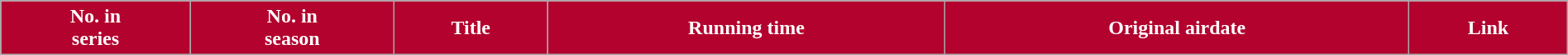<table class="wikitable plainrowheaders" style="width:100%; margin:auto;">
<tr style="color:white">
<th style="background:#B3022E;">No. in<br>series</th>
<th style="background:#B3022E;">No. in<br>season</th>
<th style="background:#B3022E;">Title</th>
<th style="background:#B3022E;">Running time</th>
<th style="background:#B3022E;">Original airdate</th>
<th style="background:#B3022E;">Link<br>













</th>
</tr>
</table>
